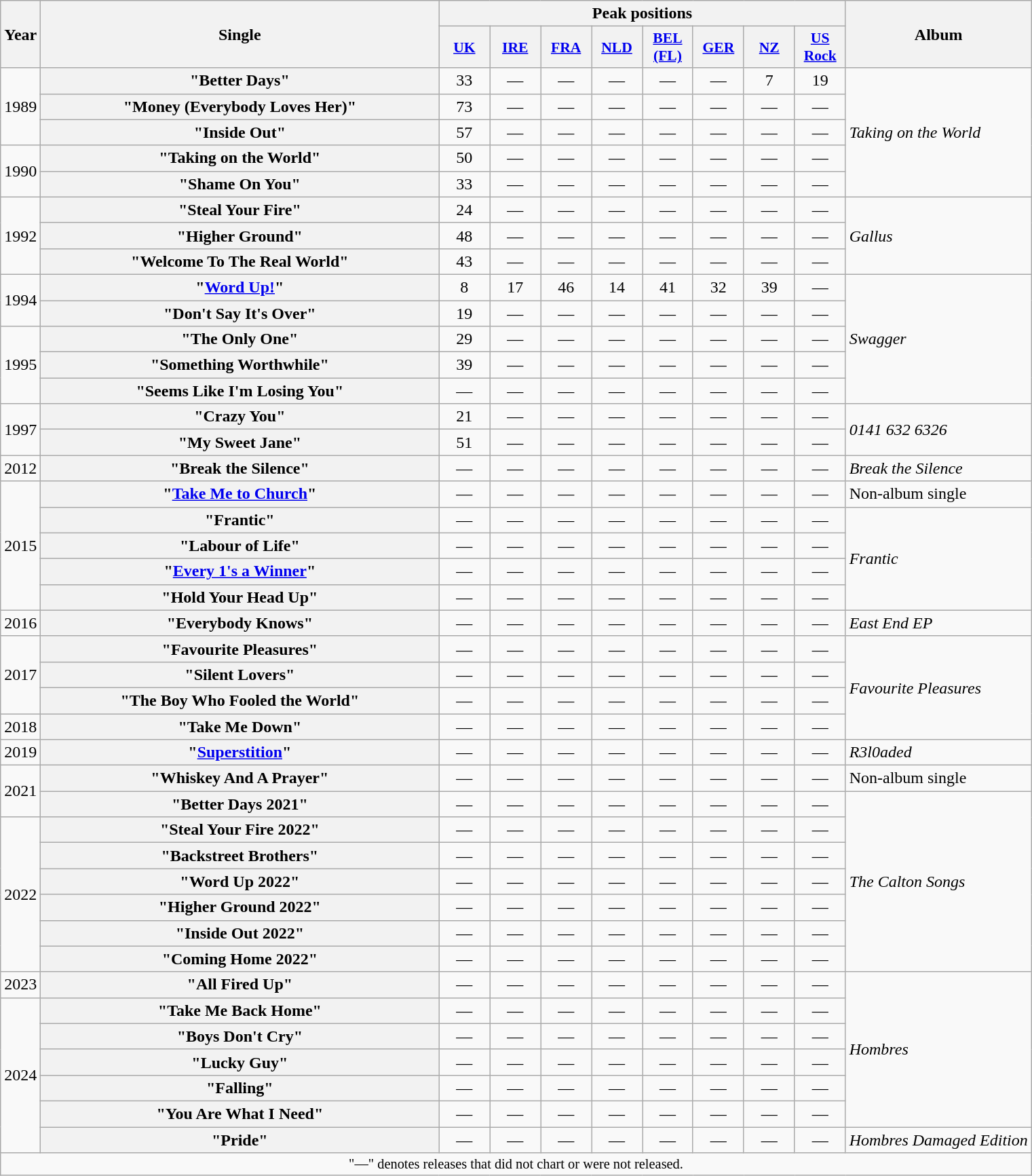<table class="wikitable plainrowheaders" style="text-align:center;">
<tr>
<th rowspan="2">Year</th>
<th rowspan="2" style="width:24em;">Single</th>
<th colspan="8">Peak positions</th>
<th rowspan="2">Album</th>
</tr>
<tr>
<th scope="col" style="width:3em;font-size:90%;"><a href='#'>UK</a><br></th>
<th scope="col" style="width:3em;font-size:90%;"><a href='#'>IRE</a></th>
<th scope="col" style="width:3em;font-size:90%;"><a href='#'>FRA</a></th>
<th scope="col" style="width:3em;font-size:90%;"><a href='#'>NLD</a></th>
<th scope="col" style="width:3em;font-size:90%;"><a href='#'>BEL<br>(FL)</a></th>
<th scope="col" style="width:3em;font-size:90%;"><a href='#'>GER</a></th>
<th scope="col" style="width:3em;font-size:90%;"><a href='#'>NZ</a></th>
<th scope="col" style="width:3em;font-size:90%;"><a href='#'>US<br>Rock</a><br></th>
</tr>
<tr>
<td rowspan="3">1989</td>
<th scope="row">"Better Days"</th>
<td>33</td>
<td>—</td>
<td>—</td>
<td>—</td>
<td>—</td>
<td>—</td>
<td>7</td>
<td>19</td>
<td align="left" rowspan="5"><em>Taking on the World</em></td>
</tr>
<tr>
<th scope="row">"Money (Everybody Loves Her)"</th>
<td>73</td>
<td>—</td>
<td>—</td>
<td>—</td>
<td>—</td>
<td>—</td>
<td>—</td>
<td>—</td>
</tr>
<tr>
<th scope="row">"Inside Out"</th>
<td>57</td>
<td>—</td>
<td>—</td>
<td>—</td>
<td>—</td>
<td>—</td>
<td>—</td>
<td>—</td>
</tr>
<tr>
<td rowspan="2">1990</td>
<th scope="row">"Taking on the World"</th>
<td>50</td>
<td>—</td>
<td>—</td>
<td>—</td>
<td>—</td>
<td>—</td>
<td>—</td>
<td>—</td>
</tr>
<tr>
<th scope="row">"Shame On You"</th>
<td>33</td>
<td>—</td>
<td>—</td>
<td>—</td>
<td>—</td>
<td>—</td>
<td>—</td>
<td>—</td>
</tr>
<tr>
<td rowspan="3">1992</td>
<th scope="row">"Steal Your Fire"</th>
<td>24</td>
<td>—</td>
<td>—</td>
<td>—</td>
<td>—</td>
<td>—</td>
<td>—</td>
<td>—</td>
<td align="left" rowspan="3"><em>Gallus</em></td>
</tr>
<tr>
<th scope="row">"Higher Ground"</th>
<td>48</td>
<td>—</td>
<td>—</td>
<td>—</td>
<td>—</td>
<td>—</td>
<td>—</td>
<td>—</td>
</tr>
<tr>
<th scope="row">"Welcome To The Real World"</th>
<td>43</td>
<td>—</td>
<td>—</td>
<td>—</td>
<td>—</td>
<td>—</td>
<td>—</td>
<td>—</td>
</tr>
<tr>
<td rowspan="2">1994</td>
<th scope="row">"<a href='#'>Word Up!</a>"</th>
<td>8</td>
<td>17</td>
<td>46</td>
<td>14</td>
<td>41</td>
<td>32</td>
<td>39</td>
<td>—</td>
<td align="left" rowspan="5"><em>Swagger</em></td>
</tr>
<tr>
<th scope="row">"Don't Say It's Over"</th>
<td>19</td>
<td>—</td>
<td>—</td>
<td>—</td>
<td>—</td>
<td>—</td>
<td>—</td>
<td>—</td>
</tr>
<tr>
<td rowspan="3">1995</td>
<th scope="row">"The Only One"</th>
<td>29</td>
<td>—</td>
<td>—</td>
<td>—</td>
<td>—</td>
<td>—</td>
<td>—</td>
<td>—</td>
</tr>
<tr>
<th scope="row">"Something Worthwhile"</th>
<td>39</td>
<td>—</td>
<td>—</td>
<td>—</td>
<td>—</td>
<td>—</td>
<td>—</td>
<td>—</td>
</tr>
<tr>
<th scope="row">"Seems Like I'm Losing You"</th>
<td>—</td>
<td>—</td>
<td>—</td>
<td>—</td>
<td>—</td>
<td>—</td>
<td>—</td>
<td>—</td>
</tr>
<tr>
<td rowspan="2">1997</td>
<th scope="row">"Crazy You"</th>
<td>21</td>
<td>—</td>
<td>—</td>
<td>—</td>
<td>—</td>
<td>—</td>
<td>—</td>
<td>—</td>
<td align="left" rowspan="2"><em>0141 632 6326</em></td>
</tr>
<tr>
<th scope="row">"My Sweet Jane"</th>
<td>51</td>
<td>—</td>
<td>—</td>
<td>—</td>
<td>—</td>
<td>—</td>
<td>—</td>
<td>—</td>
</tr>
<tr>
<td>2012</td>
<th scope="row">"Break the Silence"</th>
<td>—</td>
<td>—</td>
<td>—</td>
<td>—</td>
<td>—</td>
<td>—</td>
<td>—</td>
<td>—</td>
<td align="left"><em>Break the Silence</em></td>
</tr>
<tr>
<td rowspan="5">2015</td>
<th scope="row">"<a href='#'>Take Me to Church</a>"</th>
<td>—</td>
<td>—</td>
<td>—</td>
<td>—</td>
<td>—</td>
<td>—</td>
<td>—</td>
<td>—</td>
<td align="left">Non-album single</td>
</tr>
<tr>
<th scope="row">"Frantic"</th>
<td>—</td>
<td>—</td>
<td>—</td>
<td>—</td>
<td>—</td>
<td>—</td>
<td>—</td>
<td>—</td>
<td align="left" rowspan="4"><em>Frantic</em></td>
</tr>
<tr>
<th scope="row">"Labour of Life"</th>
<td>—</td>
<td>—</td>
<td>—</td>
<td>—</td>
<td>—</td>
<td>—</td>
<td>—</td>
<td>—</td>
</tr>
<tr>
<th scope="row">"<a href='#'>Every 1's a Winner</a>"</th>
<td>—</td>
<td>—</td>
<td>—</td>
<td>—</td>
<td>—</td>
<td>—</td>
<td>—</td>
<td>—</td>
</tr>
<tr>
<th scope="row">"Hold Your Head Up"</th>
<td>—</td>
<td>—</td>
<td>—</td>
<td>—</td>
<td>—</td>
<td>—</td>
<td>—</td>
<td>—</td>
</tr>
<tr>
<td>2016</td>
<th scope="row">"Everybody Knows"</th>
<td>—</td>
<td>—</td>
<td>—</td>
<td>—</td>
<td>—</td>
<td>—</td>
<td>—</td>
<td>—</td>
<td align="left"><em>East End EP</em></td>
</tr>
<tr>
<td rowspan="3">2017</td>
<th scope="row">"Favourite Pleasures"</th>
<td>—</td>
<td>—</td>
<td>—</td>
<td>—</td>
<td>—</td>
<td>—</td>
<td>—</td>
<td>—</td>
<td align="left" rowspan="4"><em>Favourite Pleasures</em></td>
</tr>
<tr>
<th scope="row">"Silent Lovers"</th>
<td>—</td>
<td>—</td>
<td>—</td>
<td>—</td>
<td>—</td>
<td>—</td>
<td>—</td>
<td>—</td>
</tr>
<tr>
<th scope="row">"The Boy Who Fooled the World"</th>
<td>—</td>
<td>—</td>
<td>—</td>
<td>—</td>
<td>—</td>
<td>—</td>
<td>—</td>
<td>—</td>
</tr>
<tr>
<td>2018</td>
<th scope="row">"Take Me Down"</th>
<td>—</td>
<td>—</td>
<td>—</td>
<td>—</td>
<td>—</td>
<td>—</td>
<td>—</td>
<td>—</td>
</tr>
<tr>
<td>2019</td>
<th scope="row">"<a href='#'>Superstition</a>"</th>
<td>—</td>
<td>—</td>
<td>—</td>
<td>—</td>
<td>—</td>
<td>—</td>
<td>—</td>
<td>—</td>
<td align="left"><em>R3l0aded</em></td>
</tr>
<tr>
<td rowspan="2">2021</td>
<th scope="row">"Whiskey And A Prayer"</th>
<td>—</td>
<td>—</td>
<td>—</td>
<td>—</td>
<td>—</td>
<td>—</td>
<td>—</td>
<td>—</td>
<td align="left">Non-album single</td>
</tr>
<tr>
<th scope="row">"Better Days 2021"</th>
<td>—</td>
<td>—</td>
<td>—</td>
<td>—</td>
<td>—</td>
<td>—</td>
<td>—</td>
<td>—</td>
<td rowspan="7" align="left"><em>The Calton Songs</em></td>
</tr>
<tr>
<td rowspan="6">2022</td>
<th scope="row">"Steal Your Fire 2022"</th>
<td>—</td>
<td>—</td>
<td>—</td>
<td>—</td>
<td>—</td>
<td>—</td>
<td>—</td>
<td>—</td>
</tr>
<tr>
<th scope="row">"Backstreet Brothers"</th>
<td>—</td>
<td>—</td>
<td>—</td>
<td>—</td>
<td>—</td>
<td>—</td>
<td>—</td>
<td>—</td>
</tr>
<tr>
<th scope="row">"Word Up 2022"</th>
<td>—</td>
<td>—</td>
<td>—</td>
<td>—</td>
<td>—</td>
<td>—</td>
<td>—</td>
<td>—</td>
</tr>
<tr>
<th scope="row">"Higher Ground 2022"</th>
<td>—</td>
<td>—</td>
<td>—</td>
<td>—</td>
<td>—</td>
<td>—</td>
<td>—</td>
<td>—</td>
</tr>
<tr>
<th scope="row">"Inside Out 2022"</th>
<td>—</td>
<td>—</td>
<td>—</td>
<td>—</td>
<td>—</td>
<td>—</td>
<td>—</td>
<td>—</td>
</tr>
<tr>
<th scope="row">"Coming Home 2022"</th>
<td>—</td>
<td>—</td>
<td>—</td>
<td>—</td>
<td>—</td>
<td>—</td>
<td>—</td>
<td>—</td>
</tr>
<tr>
<td>2023</td>
<th scope="row">"All Fired Up"</th>
<td>—</td>
<td>—</td>
<td>—</td>
<td>—</td>
<td>—</td>
<td>—</td>
<td>—</td>
<td>—</td>
<td rowspan="6" align="left"><em>Hombres</em></td>
</tr>
<tr>
<td rowspan="6">2024</td>
<th scope="row">"Take Me Back Home"</th>
<td>—</td>
<td>—</td>
<td>—</td>
<td>—</td>
<td>—</td>
<td>—</td>
<td>—</td>
<td>—</td>
</tr>
<tr>
<th scope="row">"Boys Don't Cry"</th>
<td>—</td>
<td>—</td>
<td>—</td>
<td>—</td>
<td>—</td>
<td>—</td>
<td>—</td>
<td>—</td>
</tr>
<tr>
<th scope="row">"Lucky Guy"</th>
<td>—</td>
<td>—</td>
<td>—</td>
<td>—</td>
<td>—</td>
<td>—</td>
<td>—</td>
<td>—</td>
</tr>
<tr>
<th scope="row">"Falling"</th>
<td>—</td>
<td>—</td>
<td>—</td>
<td>—</td>
<td>—</td>
<td>—</td>
<td>—</td>
<td>—</td>
</tr>
<tr>
<th scope="row">"You Are What I Need"</th>
<td>—</td>
<td>—</td>
<td>—</td>
<td>—</td>
<td>—</td>
<td>—</td>
<td>—</td>
<td>—</td>
</tr>
<tr>
<th scope="row">"Pride"</th>
<td>—</td>
<td>—</td>
<td>—</td>
<td>—</td>
<td>—</td>
<td>—</td>
<td>—</td>
<td>—</td>
<td align="left"><em>Hombres Damaged Edition</em></td>
</tr>
<tr>
<td align="center" colspan="11" style="font-size:85%">"—" denotes releases that did not chart or were not released.</td>
</tr>
</table>
